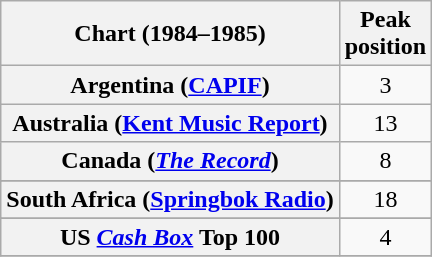<table class="wikitable sortable plainrowheaders" style="text-align:center">
<tr>
<th>Chart (1984–1985)</th>
<th>Peak<br>position</th>
</tr>
<tr>
<th scope="row">Argentina (<a href='#'>CAPIF</a>)</th>
<td>3</td>
</tr>
<tr>
<th scope="row">Australia (<a href='#'>Kent Music Report</a>)</th>
<td>13</td>
</tr>
<tr>
<th scope="row">Canada (<em><a href='#'>The Record</a></em>)</th>
<td>8</td>
</tr>
<tr>
</tr>
<tr>
</tr>
<tr>
<th scope="row">South Africa (<a href='#'>Springbok Radio</a>)</th>
<td>18</td>
</tr>
<tr>
</tr>
<tr>
</tr>
<tr>
<th scope="row">US <em><a href='#'>Cash Box</a></em> Top 100</th>
<td>4</td>
</tr>
<tr>
</tr>
</table>
